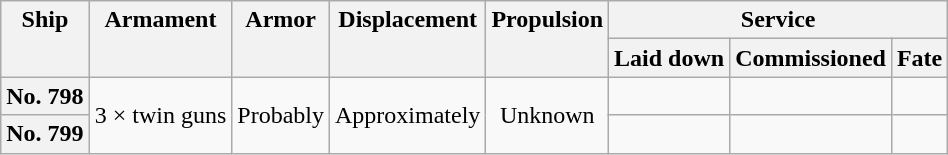<table class="wikitable plainrowheaders" style="text-align: center;">
<tr valign="top">
<th scope="col" rowspan="2">Ship</th>
<th scope="col" rowspan="2">Armament</th>
<th scope="col" rowspan="2">Armor</th>
<th scope="col" rowspan="2">Displacement</th>
<th scope="col" rowspan="2">Propulsion</th>
<th scope="col" colspan="3">Service</th>
</tr>
<tr valign="top">
<th scope="col">Laid down</th>
<th scope="col">Commissioned</th>
<th scope="col">Fate</th>
</tr>
<tr valign="center">
<th scope="row">No. 798</th>
<td rowspan="2">3 × twin  guns</td>
<td rowspan="2">Probably </td>
<td rowspan="2">Approximately </td>
<td rowspan="2">Unknown</td>
<td></td>
<td></td>
<td></td>
</tr>
<tr valign="center">
<th scope="row">No. 799</th>
<td></td>
<td></td>
<td></td>
</tr>
</table>
